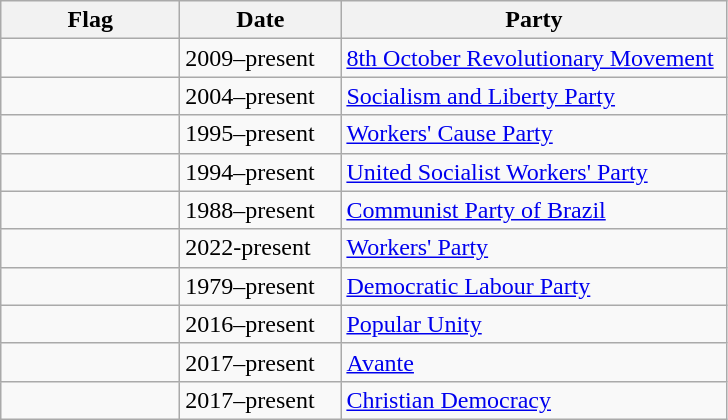<table class="wikitable" style="background: #f9f9f9">
<tr>
<th width="112">Flag</th>
<th width="100">Date</th>
<th width="250">Party</th>
</tr>
<tr>
<td></td>
<td>2009–present</td>
<td><a href='#'>8th October Revolutionary Movement</a></td>
</tr>
<tr>
<td></td>
<td>2004–present</td>
<td><a href='#'>Socialism and Liberty Party</a></td>
</tr>
<tr>
<td></td>
<td>1995–present</td>
<td><a href='#'>Workers' Cause Party</a></td>
</tr>
<tr>
<td></td>
<td>1994–present</td>
<td><a href='#'>United Socialist Workers' Party</a></td>
</tr>
<tr>
<td></td>
<td>1988–present</td>
<td><a href='#'>Communist Party of Brazil</a></td>
</tr>
<tr>
<td></td>
<td>2022-present</td>
<td><a href='#'>Workers' Party</a></td>
</tr>
<tr>
<td></td>
<td>1979–present</td>
<td><a href='#'>Democratic Labour Party</a></td>
</tr>
<tr>
<td></td>
<td>2016–present</td>
<td><a href='#'>Popular Unity</a></td>
</tr>
<tr>
<td></td>
<td>2017–present</td>
<td><a href='#'>Avante</a></td>
</tr>
<tr>
<td></td>
<td>2017–present</td>
<td><a href='#'>Christian Democracy</a></td>
</tr>
</table>
